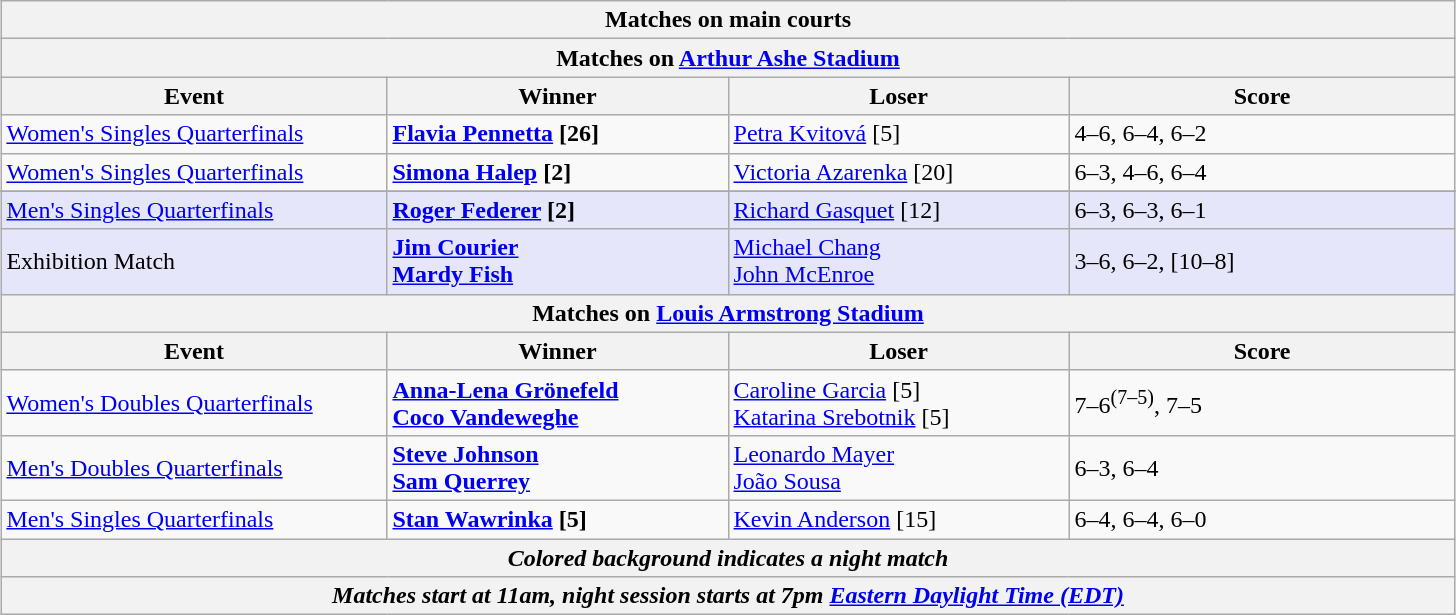<table class="wikitable" style="margin:auto;">
<tr>
<th colspan="4" style="white-space:nowrap;">Matches on main courts</th>
</tr>
<tr>
<th colspan="4"><strong>Matches on <a href='#'>Arthur Ashe Stadium</a></strong></th>
</tr>
<tr>
<th width=250>Event</th>
<th width=220>Winner</th>
<th width=220>Loser</th>
<th width=250>Score</th>
</tr>
<tr>
<td><a href='#'>Women's Singles Quarterfinals</a></td>
<td><strong> <a href='#'>Flavia Pennetta</a> [26]</strong></td>
<td> <a href='#'>Petra Kvitová</a> [5]</td>
<td>4–6, 6–4, 6–2</td>
</tr>
<tr>
<td><a href='#'>Women's Singles Quarterfinals</a></td>
<td><strong> <a href='#'>Simona Halep</a> [2]</strong></td>
<td> <a href='#'>Victoria Azarenka</a> [20]</td>
<td>6–3, 4–6, 6–4</td>
</tr>
<tr>
</tr>
<tr bgcolor=lavender>
<td><a href='#'>Men's Singles Quarterfinals</a></td>
<td><strong> <a href='#'>Roger Federer</a> [2]</strong></td>
<td> <a href='#'>Richard Gasquet</a> [12]</td>
<td>6–3, 6–3, 6–1</td>
</tr>
<tr bgcolor=lavender>
<td>Exhibition Match</td>
<td><strong> <a href='#'>Jim Courier</a> <br>  <a href='#'>Mardy Fish</a></strong></td>
<td> <a href='#'>Michael Chang</a> <br>  <a href='#'>John McEnroe</a></td>
<td>3–6, 6–2, [10–8]</td>
</tr>
<tr>
<th colspan="4"><strong>Matches on <a href='#'>Louis Armstrong Stadium</a></strong></th>
</tr>
<tr>
<th width=250>Event</th>
<th width=220>Winner</th>
<th width=220>Loser</th>
<th width=250>Score</th>
</tr>
<tr>
<td><a href='#'>Women's Doubles Quarterfinals</a></td>
<td><strong> <a href='#'>Anna-Lena Grönefeld</a> <br>  <a href='#'>Coco Vandeweghe</a></strong></td>
<td> <a href='#'>Caroline Garcia</a> [5] <br>  <a href='#'>Katarina Srebotnik</a> [5]</td>
<td>7–6<sup>(7–5)</sup>, 7–5</td>
</tr>
<tr>
<td><a href='#'>Men's Doubles Quarterfinals</a></td>
<td><strong> <a href='#'>Steve Johnson</a> <br>  <a href='#'>Sam Querrey</a></strong></td>
<td> <a href='#'>Leonardo Mayer</a> <br>  <a href='#'>João Sousa</a></td>
<td>6–3, 6–4</td>
</tr>
<tr>
<td><a href='#'>Men's Singles Quarterfinals</a></td>
<td><strong> <a href='#'>Stan Wawrinka</a> [5]</strong></td>
<td> <a href='#'>Kevin Anderson</a> [15]</td>
<td>6–4, 6–4, 6–0</td>
</tr>
<tr>
<th colspan=4><em>Colored background indicates a night match</em></th>
</tr>
<tr>
<th colspan=4><em>Matches start at 11am, night session starts at 7pm <a href='#'>Eastern Daylight Time (EDT)</a></em></th>
</tr>
</table>
